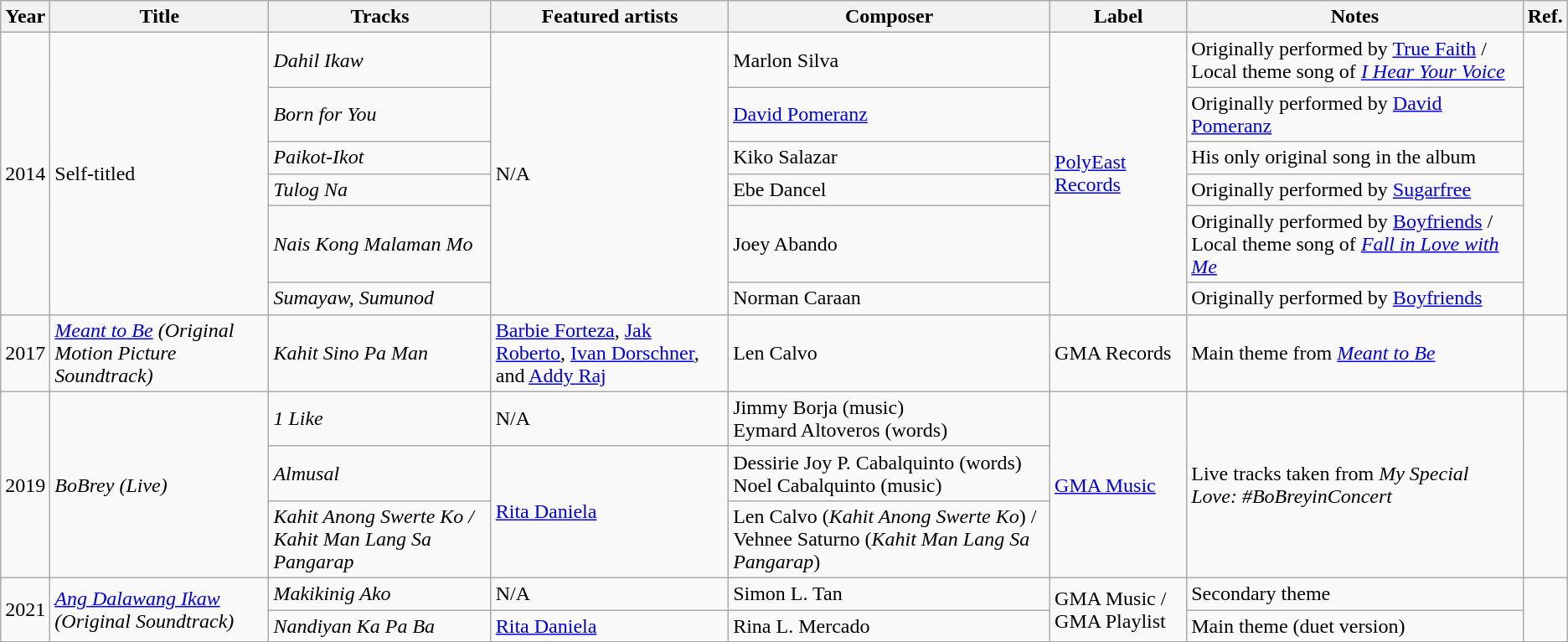<table class="wikitable">
<tr>
<th>Year</th>
<th>Title</th>
<th>Tracks</th>
<th>Featured artists</th>
<th>Composer</th>
<th>Label</th>
<th>Notes</th>
<th>Ref.</th>
</tr>
<tr>
<td rowspan="6">2014</td>
<td rowspan="6">Self-titled</td>
<td><em>Dahil Ikaw</em></td>
<td rowspan="6">N/A</td>
<td>Marlon Silva</td>
<td rowspan="6"><a href='#'>PolyEast Records</a></td>
<td>Originally performed by <a href='#'>True Faith</a> / Local theme song of <em><a href='#'>I Hear Your Voice</a></em></td>
<td rowspan="6"></td>
</tr>
<tr>
<td><em>Born for You</em></td>
<td><a href='#'>David Pomeranz</a></td>
<td>Originally performed by <a href='#'>David Pomeranz</a></td>
</tr>
<tr>
<td><em>Paikot-Ikot</em></td>
<td>Kiko Salazar</td>
<td>His only original song in the album</td>
</tr>
<tr>
<td><em>Tulog Na</em></td>
<td>Ebe Dancel</td>
<td>Originally performed by <a href='#'>Sugarfree</a></td>
</tr>
<tr>
<td><em>Nais Kong Malaman Mo</em></td>
<td>Joey Abando</td>
<td>Originally performed by <a href='#'>Boyfriends</a> / Local theme song of <em><a href='#'>Fall in Love with Me</a></em></td>
</tr>
<tr>
<td><em>Sumayaw, Sumunod</em></td>
<td>Norman Caraan</td>
<td>Originally performed by <a href='#'>Boyfriends</a></td>
</tr>
<tr>
<td>2017</td>
<td><em><a href='#'>Meant to Be</a> (Original Motion Picture Soundtrack)</em></td>
<td><em>Kahit Sino Pa Man</em></td>
<td><a href='#'>Barbie Forteza</a>, <a href='#'>Jak Roberto</a>, <a href='#'>Ivan Dorschner</a>, and <a href='#'>Addy Raj</a></td>
<td>Len Calvo</td>
<td>GMA Records</td>
<td>Main theme from <em><a href='#'>Meant to Be</a></em></td>
<td></td>
</tr>
<tr>
<td rowspan="3">2019</td>
<td rowspan="3"><em>BoBrey (Live)</em></td>
<td><em>1 Like</em></td>
<td>N/A</td>
<td>Jimmy Borja (music)<br>Eymard Altoveros (words)</td>
<td rowspan="3"><a href='#'>GMA Music</a></td>
<td rowspan="3">Live tracks taken from <em>My Special Love: #BoBreyinConcert</em></td>
<td rowspan="3"></td>
</tr>
<tr>
<td><em>Almusal</em></td>
<td rowspan="2"><a href='#'>Rita Daniela</a></td>
<td>Dessirie Joy P. Cabalquinto (words)<br>Noel Cabalquinto (music)</td>
</tr>
<tr>
<td><em>Kahit Anong Swerte Ko / Kahit Man Lang Sa Pangarap</em></td>
<td>Len Calvo (<em>Kahit Anong Swerte Ko</em>) / Vehnee Saturno (<em>Kahit Man Lang Sa Pangarap</em>)</td>
</tr>
<tr>
<td rowspan="2">2021</td>
<td rowspan="2"><em><a href='#'>Ang Dalawang Ikaw</a> (Original Soundtrack)</em></td>
<td><em>Makikinig Ako</em></td>
<td>N/A</td>
<td>Simon L. Tan</td>
<td rowspan="2">GMA Music / GMA Playlist</td>
<td>Secondary theme</td>
<td rowspan="2"></td>
</tr>
<tr>
<td><em>Nandiyan Ka Pa Ba</em></td>
<td><a href='#'>Rita Daniela</a></td>
<td>Rina L. Mercado</td>
<td>Main theme (duet version)</td>
</tr>
</table>
